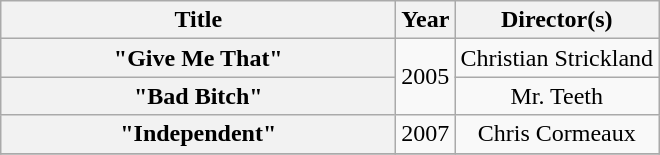<table class="wikitable plainrowheaders" style="text-align:center;">
<tr>
<th scope="col" style="width:16em;">Title</th>
<th scope="col">Year</th>
<th scope="col">Director(s)</th>
</tr>
<tr>
<th scope="row">"Give Me That"</th>
<td rowspan="2">2005</td>
<td>Christian Strickland</td>
</tr>
<tr>
<th scope="row">"Bad Bitch"</th>
<td>Mr. Teeth</td>
</tr>
<tr>
<th scope="row">"Independent"</th>
<td>2007</td>
<td>Chris Cormeaux</td>
</tr>
<tr>
</tr>
</table>
